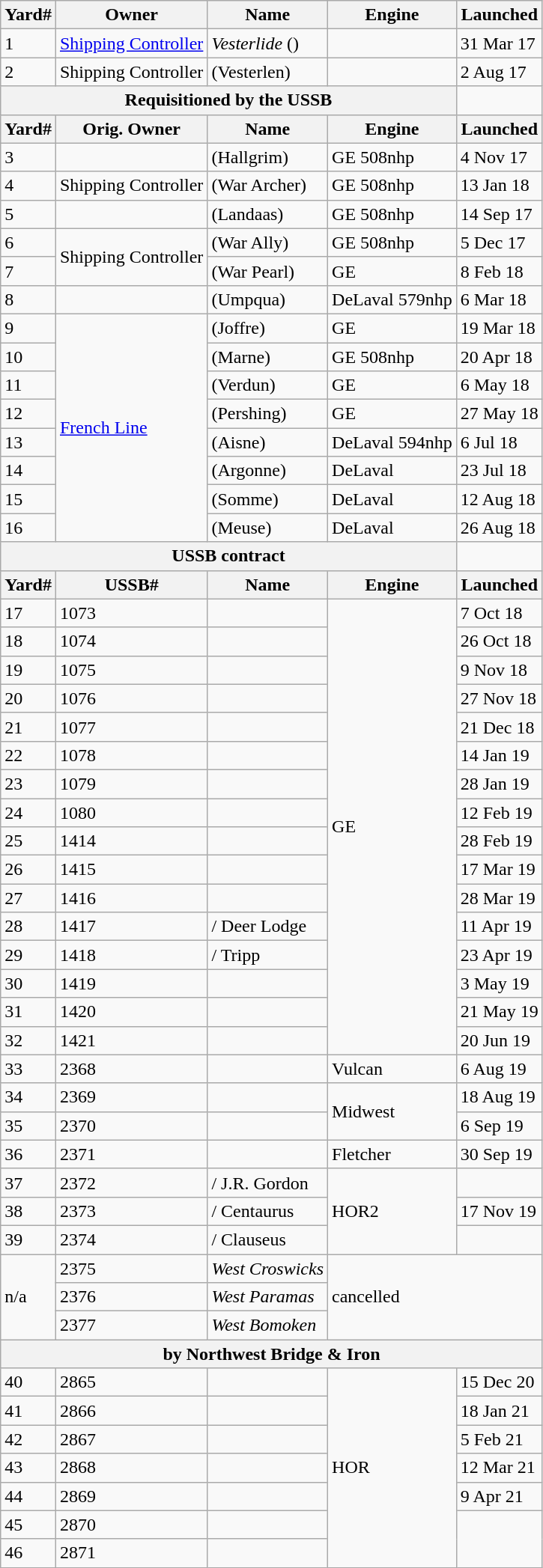<table class=wikitable>
<tr>
<th>Yard#</th>
<th>Owner</th>
<th>Name</th>
<th>Engine</th>
<th>Launched</th>
</tr>
<tr>
<td>1</td>
<td><a href='#'>Shipping Controller</a></td>
<td><em>Vesterlide</em> ()</td>
<td></td>
<td>31 Mar 17</td>
</tr>
<tr>
<td>2</td>
<td>Shipping Controller</td>
<td>(Vesterlen) </td>
<td></td>
<td>2 Aug 17</td>
</tr>
<tr>
<th colspan=4>Requisitioned by the USSB</th>
</tr>
<tr>
<th>Yard#</th>
<th>Orig. Owner</th>
<th>Name</th>
<th>Engine</th>
<th>Launched</th>
</tr>
<tr>
<td>3</td>
<td></td>
<td>(Hallgrim) </td>
<td>GE 508nhp</td>
<td>4 Nov 17</td>
</tr>
<tr>
<td>4</td>
<td>Shipping Controller</td>
<td>(War Archer) </td>
<td>GE 508nhp</td>
<td>13 Jan 18</td>
</tr>
<tr>
<td>5</td>
<td></td>
<td>(Landaas) </td>
<td>GE 508nhp</td>
<td>14 Sep 17</td>
</tr>
<tr>
<td>6</td>
<td rowspan=2>Shipping Controller</td>
<td>(War Ally) </td>
<td>GE 508nhp</td>
<td>5 Dec 17</td>
</tr>
<tr>
<td>7</td>
<td>(War Pearl) </td>
<td>GE</td>
<td>8 Feb 18</td>
</tr>
<tr>
<td>8</td>
<td></td>
<td>(Umpqua) </td>
<td>DeLaval 579nhp</td>
<td>6 Mar 18</td>
</tr>
<tr>
<td>9</td>
<td rowspan=8><a href='#'>French Line</a></td>
<td>(Joffre) </td>
<td>GE</td>
<td>19 Mar 18</td>
</tr>
<tr>
<td>10</td>
<td>(Marne) </td>
<td>GE 508nhp</td>
<td>20 Apr 18</td>
</tr>
<tr>
<td>11</td>
<td>(Verdun) </td>
<td>GE</td>
<td>6 May 18</td>
</tr>
<tr>
<td>12</td>
<td>(Pershing) </td>
<td>GE</td>
<td>27 May 18</td>
</tr>
<tr>
<td>13</td>
<td>(Aisne) </td>
<td>DeLaval 594nhp</td>
<td>6 Jul 18</td>
</tr>
<tr>
<td>14</td>
<td>(Argonne) </td>
<td>DeLaval</td>
<td>23 Jul 18</td>
</tr>
<tr>
<td>15</td>
<td>(Somme) </td>
<td>DeLaval</td>
<td>12 Aug 18</td>
</tr>
<tr>
<td>16</td>
<td>(Meuse) </td>
<td>DeLaval</td>
<td>26 Aug 18</td>
</tr>
<tr>
<th colspan=4>USSB contract</th>
</tr>
<tr>
<th>Yard#</th>
<th>USSB#</th>
<th>Name</th>
<th>Engine</th>
<th>Launched</th>
</tr>
<tr>
<td>17</td>
<td>1073</td>
<td></td>
<td rowspan=16>GE</td>
<td>7 Oct 18</td>
</tr>
<tr>
<td>18</td>
<td>1074</td>
<td></td>
<td>26 Oct 18</td>
</tr>
<tr>
<td>19</td>
<td>1075</td>
<td></td>
<td>9 Nov 18</td>
</tr>
<tr>
<td>20</td>
<td>1076</td>
<td></td>
<td>27 Nov 18</td>
</tr>
<tr>
<td>21</td>
<td>1077</td>
<td></td>
<td>21 Dec 18</td>
</tr>
<tr>
<td>22</td>
<td>1078</td>
<td></td>
<td>14 Jan 19</td>
</tr>
<tr>
<td>23</td>
<td>1079</td>
<td></td>
<td>28 Jan 19</td>
</tr>
<tr>
<td>24</td>
<td>1080</td>
<td></td>
<td>12 Feb 19</td>
</tr>
<tr>
<td>25</td>
<td>1414</td>
<td></td>
<td>28 Feb 19</td>
</tr>
<tr>
<td>26</td>
<td>1415</td>
<td></td>
<td>17 Mar 19</td>
</tr>
<tr>
<td>27</td>
<td>1416</td>
<td></td>
<td>28 Mar 19</td>
</tr>
<tr>
<td>28</td>
<td>1417</td>
<td> / Deer Lodge</td>
<td>11 Apr 19</td>
</tr>
<tr>
<td>29</td>
<td>1418</td>
<td> / Tripp</td>
<td>23 Apr 19</td>
</tr>
<tr>
<td>30</td>
<td>1419</td>
<td></td>
<td>3 May 19</td>
</tr>
<tr>
<td>31</td>
<td>1420</td>
<td></td>
<td>21 May 19</td>
</tr>
<tr>
<td>32</td>
<td>1421</td>
<td></td>
<td>20 Jun 19</td>
</tr>
<tr>
<td>33</td>
<td>2368</td>
<td></td>
<td>Vulcan</td>
<td>6 Aug 19</td>
</tr>
<tr>
<td>34</td>
<td>2369</td>
<td></td>
<td rowspan=2>Midwest</td>
<td>18 Aug 19</td>
</tr>
<tr>
<td>35</td>
<td>2370</td>
<td></td>
<td>6 Sep 19</td>
</tr>
<tr>
<td>36</td>
<td>2371</td>
<td></td>
<td>Fletcher</td>
<td>30 Sep 19</td>
</tr>
<tr>
<td>37</td>
<td>2372</td>
<td> / J.R. Gordon</td>
<td rowspan=3>HOR2</td>
</tr>
<tr>
<td>38</td>
<td>2373</td>
<td> / Centaurus</td>
<td>17 Nov 19</td>
</tr>
<tr>
<td>39</td>
<td>2374</td>
<td> / Clauseus</td>
</tr>
<tr>
<td rowspan=3>n/a</td>
<td>2375</td>
<td><em>West Croswicks</em></td>
<td rowspan=3 colspan=2>cancelled</td>
</tr>
<tr>
<td>2376</td>
<td><em>West Paramas</em></td>
</tr>
<tr>
<td>2377</td>
<td><em>West Bomoken</em></td>
</tr>
<tr>
<th colspan=5>by Northwest Bridge & Iron</th>
</tr>
<tr>
<td>40</td>
<td>2865</td>
<td></td>
<td rowspan=7>HOR</td>
<td>15 Dec 20</td>
</tr>
<tr>
<td>41</td>
<td>2866</td>
<td></td>
<td>18 Jan 21</td>
</tr>
<tr>
<td>42</td>
<td>2867</td>
<td></td>
<td>5 Feb 21</td>
</tr>
<tr>
<td>43</td>
<td>2868</td>
<td></td>
<td>12 Mar 21</td>
</tr>
<tr>
<td>44</td>
<td>2869</td>
<td></td>
<td>9 Apr 21</td>
</tr>
<tr>
<td>45</td>
<td>2870</td>
<td></td>
</tr>
<tr>
<td>46</td>
<td>2871</td>
<td></td>
</tr>
</table>
